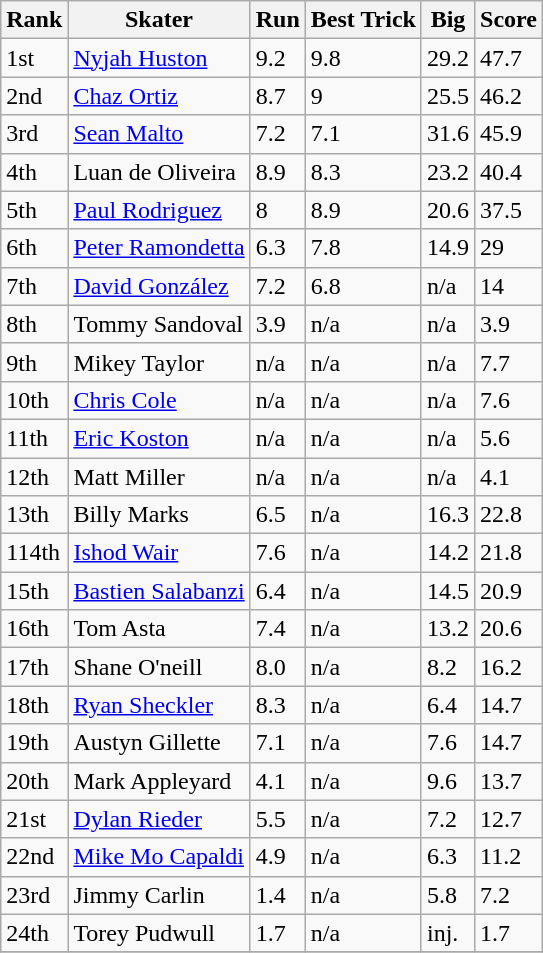<table class="wikitable">
<tr>
<th>Rank</th>
<th>Skater</th>
<th>Run</th>
<th>Best Trick</th>
<th>Big</th>
<th>Score</th>
</tr>
<tr>
<td>1st</td>
<td><a href='#'>Nyjah Huston</a></td>
<td>9.2</td>
<td>9.8</td>
<td>29.2</td>
<td>47.7</td>
</tr>
<tr>
<td>2nd</td>
<td><a href='#'>Chaz Ortiz</a></td>
<td>8.7</td>
<td>9</td>
<td>25.5</td>
<td>46.2</td>
</tr>
<tr>
<td>3rd</td>
<td><a href='#'>Sean Malto</a></td>
<td>7.2</td>
<td>7.1</td>
<td>31.6</td>
<td>45.9</td>
</tr>
<tr>
<td>4th</td>
<td>Luan de Oliveira</td>
<td>8.9</td>
<td>8.3</td>
<td>23.2</td>
<td>40.4</td>
</tr>
<tr>
<td>5th</td>
<td><a href='#'>Paul Rodriguez</a></td>
<td>8</td>
<td>8.9</td>
<td>20.6</td>
<td>37.5</td>
</tr>
<tr>
<td>6th</td>
<td><a href='#'>Peter Ramondetta</a></td>
<td>6.3</td>
<td>7.8</td>
<td>14.9</td>
<td>29</td>
</tr>
<tr>
<td>7th</td>
<td><a href='#'>David González</a></td>
<td>7.2</td>
<td>6.8</td>
<td>n/a</td>
<td>14</td>
</tr>
<tr>
<td>8th</td>
<td>Tommy Sandoval</td>
<td>3.9</td>
<td>n/a</td>
<td>n/a</td>
<td>3.9</td>
</tr>
<tr>
<td>9th</td>
<td>Mikey Taylor</td>
<td>n/a</td>
<td>n/a</td>
<td>n/a</td>
<td>7.7</td>
</tr>
<tr>
<td>10th</td>
<td><a href='#'>Chris Cole</a></td>
<td>n/a</td>
<td>n/a</td>
<td>n/a</td>
<td>7.6</td>
</tr>
<tr>
<td>11th</td>
<td><a href='#'>Eric Koston</a></td>
<td>n/a</td>
<td>n/a</td>
<td>n/a</td>
<td>5.6</td>
</tr>
<tr>
<td>12th</td>
<td>Matt Miller</td>
<td>n/a</td>
<td>n/a</td>
<td>n/a</td>
<td>4.1</td>
</tr>
<tr>
<td>13th</td>
<td>Billy Marks</td>
<td>6.5</td>
<td>n/a</td>
<td>16.3</td>
<td>22.8</td>
</tr>
<tr>
<td>114th</td>
<td><a href='#'>Ishod Wair</a></td>
<td>7.6</td>
<td>n/a</td>
<td>14.2</td>
<td>21.8</td>
</tr>
<tr>
<td>15th</td>
<td><a href='#'>Bastien Salabanzi</a></td>
<td>6.4</td>
<td>n/a</td>
<td>14.5</td>
<td>20.9</td>
</tr>
<tr>
<td>16th</td>
<td>Tom Asta</td>
<td>7.4</td>
<td>n/a</td>
<td>13.2</td>
<td>20.6</td>
</tr>
<tr>
<td>17th</td>
<td>Shane O'neill</td>
<td>8.0</td>
<td>n/a</td>
<td>8.2</td>
<td>16.2</td>
</tr>
<tr>
<td>18th</td>
<td><a href='#'>Ryan Sheckler</a></td>
<td>8.3</td>
<td>n/a</td>
<td>6.4</td>
<td>14.7</td>
</tr>
<tr>
<td>19th</td>
<td>Austyn Gillette</td>
<td>7.1</td>
<td>n/a</td>
<td>7.6</td>
<td>14.7</td>
</tr>
<tr>
<td>20th</td>
<td>Mark Appleyard</td>
<td>4.1</td>
<td>n/a</td>
<td>9.6</td>
<td>13.7</td>
</tr>
<tr>
<td>21st</td>
<td><a href='#'>Dylan Rieder</a></td>
<td>5.5</td>
<td>n/a</td>
<td>7.2</td>
<td>12.7</td>
</tr>
<tr>
<td>22nd</td>
<td><a href='#'>Mike Mo Capaldi</a></td>
<td>4.9</td>
<td>n/a</td>
<td>6.3</td>
<td>11.2</td>
</tr>
<tr>
<td>23rd</td>
<td>Jimmy Carlin</td>
<td>1.4</td>
<td>n/a</td>
<td>5.8</td>
<td>7.2</td>
</tr>
<tr>
<td>24th</td>
<td>Torey Pudwull</td>
<td>1.7</td>
<td>n/a</td>
<td>inj.</td>
<td>1.7</td>
</tr>
<tr>
</tr>
</table>
